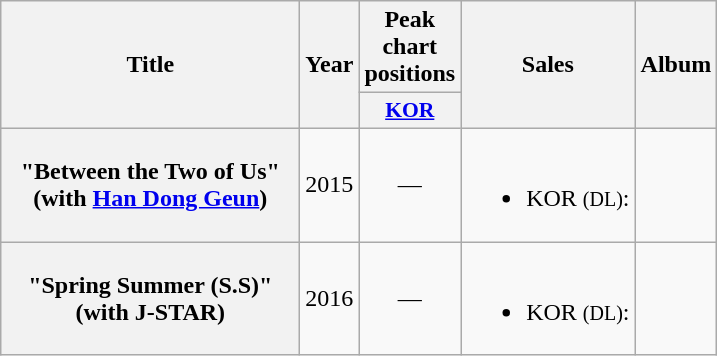<table class="wikitable plainrowheaders" style="text-align:center;">
<tr>
<th scope="col" rowspan="2" style="width:12em;">Title</th>
<th scope="col" rowspan="2">Year</th>
<th scope="col">Peak chart positions</th>
<th scope="col" rowspan="2">Sales</th>
<th scope="col" rowspan="2">Album</th>
</tr>
<tr>
<th scope="col" style="width:3em;font-size:90%;"><a href='#'>KOR</a><br></th>
</tr>
<tr>
<th scope="row">"Between the Two of Us"<br><span>(with <a href='#'>Han Dong Geun</a>)</span></th>
<td>2015</td>
<td align=center>—</td>
<td><br><ul><li>KOR <small>(DL)</small>:</li></ul></td>
<td></td>
</tr>
<tr>
<th scope="row">"Spring Summer (S.S)"<br><span>(with J-STAR)</span></th>
<td>2016</td>
<td align=center>—</td>
<td><br><ul><li>KOR <small>(DL)</small>:</li></ul></td>
<td></td>
</tr>
</table>
